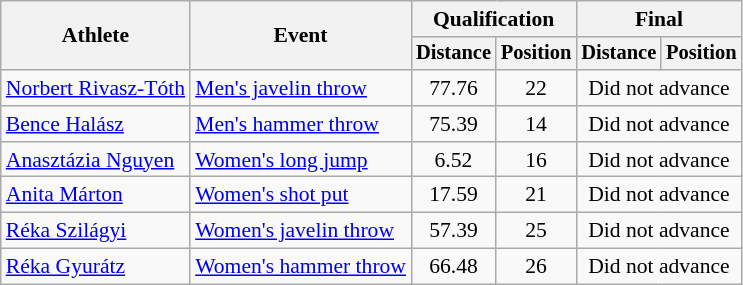<table class=wikitable style="font-size:90%">
<tr>
<th rowspan="2">Athlete</th>
<th rowspan="2">Event</th>
<th colspan="2">Qualification</th>
<th colspan="2">Final</th>
</tr>
<tr style="font-size:95%">
<th>Distance</th>
<th>Position</th>
<th>Distance</th>
<th>Position</th>
</tr>
<tr align=center>
<td align=left><a href='#'>Norbert Rivasz-Tóth</a></td>
<td align=left><a href='#'>Men's javelin throw</a></td>
<td>77.76</td>
<td>22</td>
<td colspan="2">Did not advance</td>
</tr>
<tr align=center>
<td align=left><a href='#'>Bence Halász</a></td>
<td align=left><a href='#'>Men's hammer throw</a></td>
<td>75.39</td>
<td>14</td>
<td colspan="2">Did not advance</td>
</tr>
<tr align=center>
<td align=left><a href='#'>Anasztázia Nguyen</a></td>
<td align=left><a href='#'>Women's long jump</a></td>
<td>6.52</td>
<td>16</td>
<td colspan="2">Did not advance</td>
</tr>
<tr align=center>
<td align=left><a href='#'>Anita Márton</a></td>
<td align=left><a href='#'>Women's shot put</a></td>
<td>17.59</td>
<td>21</td>
<td colspan="2">Did not advance</td>
</tr>
<tr align=center>
<td align=left><a href='#'>Réka Szilágyi</a></td>
<td align=left><a href='#'>Women's javelin throw</a></td>
<td>57.39</td>
<td>25</td>
<td colspan="2">Did not advance</td>
</tr>
<tr align=center>
<td align=left><a href='#'>Réka Gyurátz</a></td>
<td align=left><a href='#'>Women's hammer throw</a></td>
<td>66.48</td>
<td>26</td>
<td colspan="2">Did not advance</td>
</tr>
</table>
